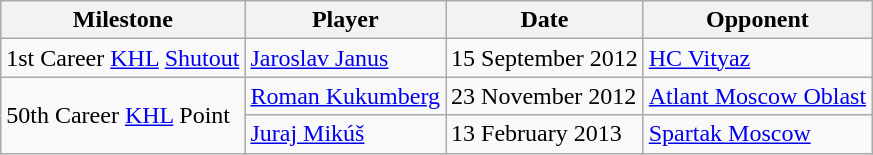<table class="wikitable">
<tr>
<th>Milestone</th>
<th>Player</th>
<th>Date</th>
<th>Opponent</th>
</tr>
<tr>
<td>1st Career <a href='#'>KHL</a> <a href='#'>Shutout</a></td>
<td> <a href='#'>Jaroslav Janus</a></td>
<td>15 September 2012</td>
<td><a href='#'>HC Vityaz</a></td>
</tr>
<tr>
<td rowspan=2>50th Career <a href='#'>KHL</a> Point</td>
<td> <a href='#'>Roman Kukumberg</a></td>
<td>23 November 2012</td>
<td><a href='#'>Atlant Moscow Oblast</a></td>
</tr>
<tr>
<td> <a href='#'>Juraj Mikúš</a></td>
<td>13 February 2013</td>
<td><a href='#'>Spartak Moscow</a></td>
</tr>
</table>
